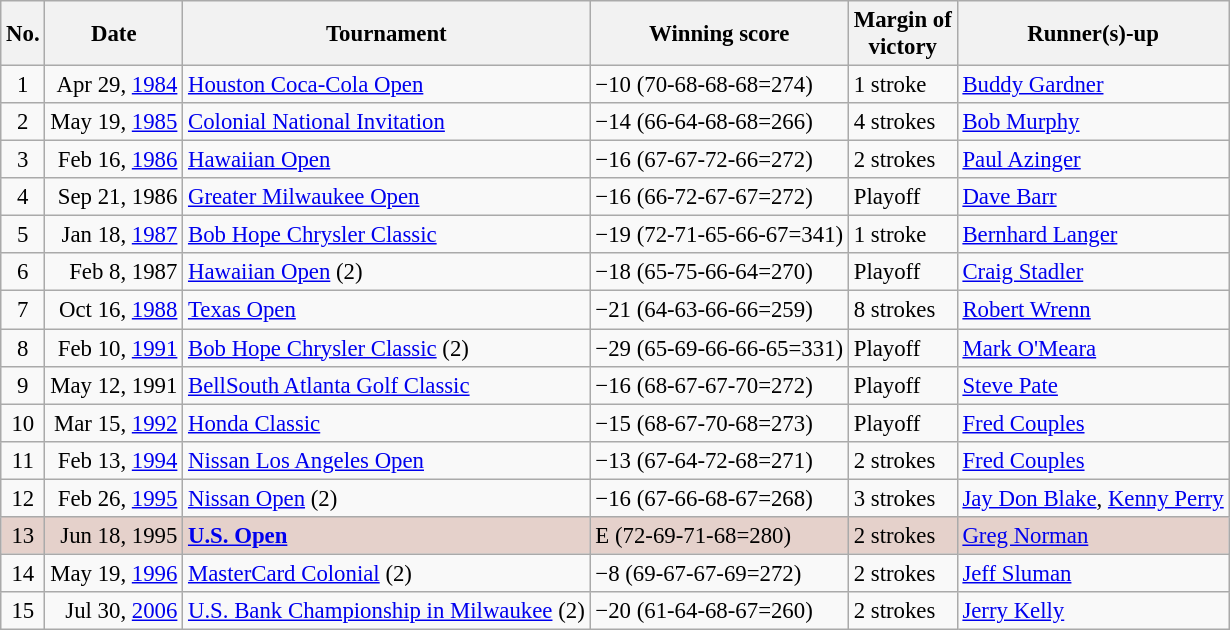<table class="wikitable" style="font-size:95%;">
<tr>
<th>No.</th>
<th>Date</th>
<th>Tournament</th>
<th>Winning score</th>
<th>Margin of<br>victory</th>
<th>Runner(s)-up</th>
</tr>
<tr>
<td align=center>1</td>
<td align=right>Apr 29, <a href='#'>1984</a></td>
<td><a href='#'>Houston Coca-Cola Open</a></td>
<td>−10 (70-68-68-68=274)</td>
<td>1 stroke</td>
<td> <a href='#'>Buddy Gardner</a></td>
</tr>
<tr>
<td align=center>2</td>
<td align=right>May 19, <a href='#'>1985</a></td>
<td><a href='#'>Colonial National Invitation</a></td>
<td>−14 (66-64-68-68=266)</td>
<td>4 strokes</td>
<td> <a href='#'>Bob Murphy</a></td>
</tr>
<tr>
<td align=center>3</td>
<td align=right>Feb 16, <a href='#'>1986</a></td>
<td><a href='#'>Hawaiian Open</a></td>
<td>−16 (67-67-72-66=272)</td>
<td>2 strokes</td>
<td> <a href='#'>Paul Azinger</a></td>
</tr>
<tr>
<td align=center>4</td>
<td align=right>Sep 21, 1986</td>
<td><a href='#'>Greater Milwaukee Open</a></td>
<td>−16 (66-72-67-67=272)</td>
<td>Playoff</td>
<td> <a href='#'>Dave Barr</a></td>
</tr>
<tr>
<td align=center>5</td>
<td align=right>Jan 18, <a href='#'>1987</a></td>
<td><a href='#'>Bob Hope Chrysler Classic</a></td>
<td>−19 (72-71-65-66-67=341)</td>
<td>1 stroke</td>
<td> <a href='#'>Bernhard Langer</a></td>
</tr>
<tr>
<td align=center>6</td>
<td align=right>Feb 8, 1987</td>
<td><a href='#'>Hawaiian Open</a> (2)</td>
<td>−18 (65-75-66-64=270)</td>
<td>Playoff</td>
<td> <a href='#'>Craig Stadler</a></td>
</tr>
<tr>
<td align=center>7</td>
<td align=right>Oct 16, <a href='#'>1988</a></td>
<td><a href='#'>Texas Open</a></td>
<td>−21 (64-63-66-66=259)</td>
<td>8 strokes</td>
<td> <a href='#'>Robert Wrenn</a></td>
</tr>
<tr>
<td align=center>8</td>
<td align=right>Feb 10, <a href='#'>1991</a></td>
<td><a href='#'>Bob Hope Chrysler Classic</a> (2)</td>
<td>−29 (65-69-66-66-65=331)</td>
<td>Playoff</td>
<td> <a href='#'>Mark O'Meara</a></td>
</tr>
<tr>
<td align=center>9</td>
<td align=right>May 12, 1991</td>
<td><a href='#'>BellSouth Atlanta Golf Classic</a></td>
<td>−16 (68-67-67-70=272)</td>
<td>Playoff</td>
<td> <a href='#'>Steve Pate</a></td>
</tr>
<tr>
<td align=center>10</td>
<td align=right>Mar 15, <a href='#'>1992</a></td>
<td><a href='#'>Honda Classic</a></td>
<td>−15 (68-67-70-68=273)</td>
<td>Playoff</td>
<td> <a href='#'>Fred Couples</a></td>
</tr>
<tr>
<td align=center>11</td>
<td align=right>Feb 13, <a href='#'>1994</a></td>
<td><a href='#'>Nissan Los Angeles Open</a></td>
<td>−13 (67-64-72-68=271)</td>
<td>2 strokes</td>
<td> <a href='#'>Fred Couples</a></td>
</tr>
<tr>
<td align=center>12</td>
<td align=right>Feb 26, <a href='#'>1995</a></td>
<td><a href='#'>Nissan Open</a> (2)</td>
<td>−16 (67-66-68-67=268)</td>
<td>3 strokes</td>
<td> <a href='#'>Jay Don Blake</a>,  <a href='#'>Kenny Perry</a></td>
</tr>
<tr style="background:#e5d1cb;">
<td align=center>13</td>
<td align=right>Jun 18, 1995</td>
<td><strong><a href='#'>U.S. Open</a></strong></td>
<td>E (72-69-71-68=280)</td>
<td>2 strokes</td>
<td> <a href='#'>Greg Norman</a></td>
</tr>
<tr>
<td align=center>14</td>
<td align=right>May 19, <a href='#'>1996</a></td>
<td><a href='#'>MasterCard Colonial</a> (2)</td>
<td>−8 (69-67-67-69=272)</td>
<td>2 strokes</td>
<td> <a href='#'>Jeff Sluman</a></td>
</tr>
<tr>
<td align=center>15</td>
<td align=right>Jul 30, <a href='#'>2006</a></td>
<td><a href='#'>U.S. Bank Championship in Milwaukee</a> (2)</td>
<td>−20 (61-64-68-67=260)</td>
<td>2 strokes</td>
<td> <a href='#'>Jerry Kelly</a></td>
</tr>
</table>
